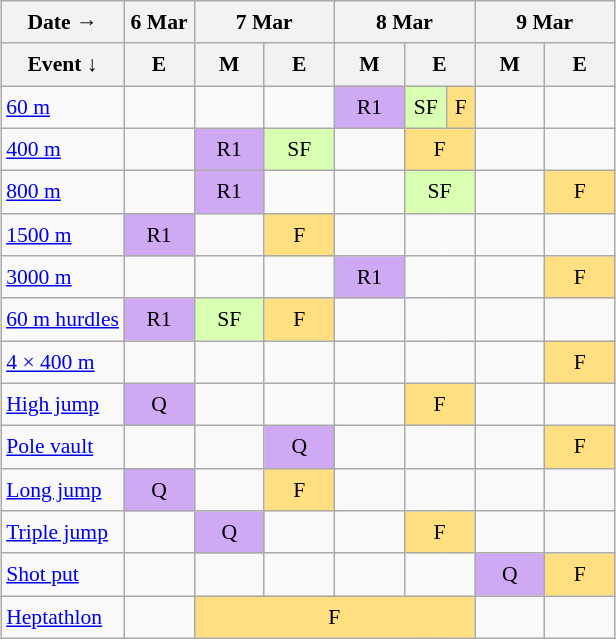<table class="wikitable mw-datatable" style="margin:0.5em auto; font-size:90%; line-height:1.5em;">
<tr align="center">
<th>Date →</th>
<th width="40px" colspan=1>6 Mar</th>
<th width="80px" colspan=4>7 Mar</th>
<th width="80px" colspan=4>8 Mar</th>
<th width="80px" colspan=2>9 Mar</th>
</tr>
<tr>
<th>Event ↓</th>
<th width="40px">E</th>
<th width="40px" colspan=2>M</th>
<th width="40px" colspan=2>E</th>
<th width="40px" colspan=2>M</th>
<th width="40px" colspan=2>E</th>
<th width="40px">M</th>
<th width="40px">E</th>
</tr>
<tr align="center">
<td align="left"><a href='#'>60 m</a></td>
<td></td>
<td colspan=2></td>
<td colspan=2></td>
<td bgcolor="#D0A9F5" colspan=2>R1</td>
<td bgcolor="#D9FFB2">SF</td>
<td bgcolor="#FFDF80">F</td>
<td></td>
<td></td>
</tr>
<tr align="center">
<td align="left"><a href='#'>400 m</a></td>
<td></td>
<td bgcolor="#D0A9F5" colspan=2>R1</td>
<td bgcolor="#D9FFB2" colspan=2>SF</td>
<td colspan=2></td>
<td bgcolor="#FFDF80" colspan=2>F</td>
<td></td>
<td></td>
</tr>
<tr align="center">
<td align="left"><a href='#'>800 m</a></td>
<td></td>
<td bgcolor="#D0A9F5" colspan=2>R1</td>
<td colspan=2></td>
<td colspan=2></td>
<td bgcolor="#D9FFB2" colspan=2>SF</td>
<td></td>
<td bgcolor="#FFDF80">F</td>
</tr>
<tr align="center">
<td align="left"><a href='#'>1500 m</a></td>
<td bgcolor="#D0A9F5">R1</td>
<td colspan=2></td>
<td bgcolor="#FFDF80" colspan=2>F</td>
<td colspan=2></td>
<td colspan=2></td>
<td></td>
<td></td>
</tr>
<tr align="center">
<td align="left"><a href='#'>3000 m</a></td>
<td></td>
<td colspan=2></td>
<td colspan=2></td>
<td bgcolor="#D0A9F5" colspan=2>R1</td>
<td colspan=2></td>
<td></td>
<td bgcolor="#FFDF80">F</td>
</tr>
<tr align="center">
<td align="left"><a href='#'>60 m hurdles</a></td>
<td bgcolor="#D0A9F5">R1</td>
<td bgcolor="#D9FFB2" colspan=2>SF</td>
<td bgcolor="#FFDF80" colspan=2>F</td>
<td colspan=2></td>
<td colspan=2></td>
<td></td>
<td></td>
</tr>
<tr align="center">
<td align="left"><a href='#'>4 × 400 m</a></td>
<td></td>
<td colspan=2></td>
<td colspan=2></td>
<td colspan=2></td>
<td colspan=2></td>
<td></td>
<td bgcolor="#FFDF80">F</td>
</tr>
<tr align="center">
<td align="left"><a href='#'>High jump</a></td>
<td bgcolor="#D0A9F5">Q</td>
<td colspan=2></td>
<td colspan=2></td>
<td colspan=2></td>
<td bgcolor="#FFDF80" colspan=2>F</td>
<td></td>
<td></td>
</tr>
<tr align="center">
<td align="left"><a href='#'>Pole vault</a></td>
<td></td>
<td colspan=2></td>
<td bgcolor="#D0A9F5" colspan=2>Q</td>
<td colspan=2></td>
<td colspan=2></td>
<td></td>
<td bgcolor="#FFDF80">F</td>
</tr>
<tr align="center">
<td align="left"><a href='#'>Long jump</a></td>
<td bgcolor="#D0A9F5">Q</td>
<td colspan=2></td>
<td bgcolor="#FFDF80" colspan=2>F</td>
<td colspan=2></td>
<td colspan=2></td>
<td></td>
<td></td>
</tr>
<tr align="center">
<td align="left"><a href='#'>Triple jump</a></td>
<td></td>
<td bgcolor="#D0A9F5" colspan=2>Q</td>
<td colspan=2></td>
<td colspan=2></td>
<td bgcolor="#FFDF80" colspan=2>F</td>
<td></td>
<td></td>
</tr>
<tr align="center">
<td align="left"><a href='#'>Shot put</a></td>
<td></td>
<td colspan=2></td>
<td colspan=2></td>
<td colspan=2></td>
<td colspan=2></td>
<td bgcolor="#D0A9F5">Q</td>
<td bgcolor="#FFDF80">F</td>
</tr>
<tr align="center">
<td align="left"><a href='#'>Heptathlon</a></td>
<td></td>
<td bgcolor="#FFDF80" colspan=8>F</td>
<td></td>
<td></td>
</tr>
</table>
